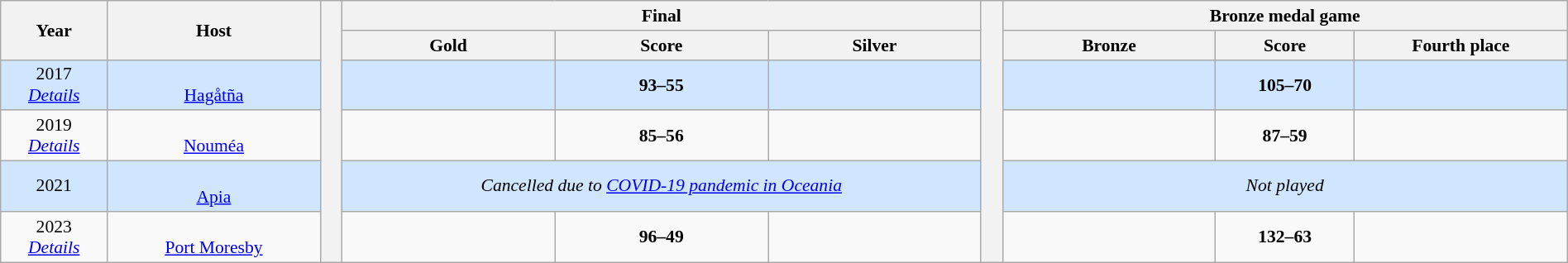<table class=wikitable style="text-align:center; font-size:90%; width:100%">
<tr>
<th rowspan=2 width=5%>Year</th>
<th rowspan=2 width=10%>Host</th>
<th width=1% rowspan=6></th>
<th colspan=3>Final</th>
<th width=1% rowspan=6></th>
<th colspan=3>Bronze medal game</th>
</tr>
<tr>
<th width=10%>Gold</th>
<th width=10%>Score</th>
<th width=10%>Silver</th>
<th width=10%>Bronze</th>
<th width=6.5%>Score</th>
<th width=10%>Fourth place</th>
</tr>
<tr style="background:#D0E6FF;">
<td>2017<br><em><a href='#'>Details</a></em></td>
<td> <br> <a href='#'>Hagåtña</a></td>
<td><strong></strong></td>
<td><strong>93–55</strong></td>
<td></td>
<td></td>
<td><strong>105–70</strong></td>
<td></td>
</tr>
<tr>
<td>2019<br><em><a href='#'>Details</a></em></td>
<td> <br> <a href='#'>Nouméa</a></td>
<td><strong></strong></td>
<td><strong>85–56</strong></td>
<td></td>
<td></td>
<td><strong>87–59</strong></td>
<td></td>
</tr>
<tr style="background:#D0E6FF;">
<td>2021</td>
<td> <br> <a href='#'>Apia</a></td>
<td colspan=3><em>Cancelled due to <a href='#'>COVID-19 pandemic in Oceania</a></em></td>
<td colspan=3><em>Not played</em></td>
</tr>
<tr>
<td>2023<br><em><a href='#'>Details</a></em></td>
<td> <br> <a href='#'>Port Moresby</a></td>
<td><strong></strong></td>
<td><strong>96–49</strong></td>
<td></td>
<td></td>
<td><strong>132–63</strong></td>
<td></td>
</tr>
</table>
